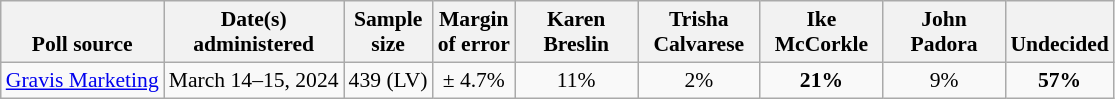<table class="wikitable" style="font-size:90%;text-align:center;">
<tr valign=bottom>
<th>Poll source</th>
<th>Date(s)<br>administered</th>
<th>Sample<br>size</th>
<th>Margin<br>of error</th>
<th style="width:75px;">Karen<br>Breslin</th>
<th style="width:75px;">Trisha<br>Calvarese</th>
<th style="width:75px;">Ike<br>McCorkle</th>
<th style="width:75px;">John<br>Padora</th>
<th>Undecided</th>
</tr>
<tr>
<td style="text-align:left;"><a href='#'>Gravis Marketing</a></td>
<td>March 14–15, 2024</td>
<td>439 (LV)</td>
<td>± 4.7%</td>
<td>11%</td>
<td>2%</td>
<td><strong>21%</strong></td>
<td>9%</td>
<td><strong>57%</strong></td>
</tr>
</table>
